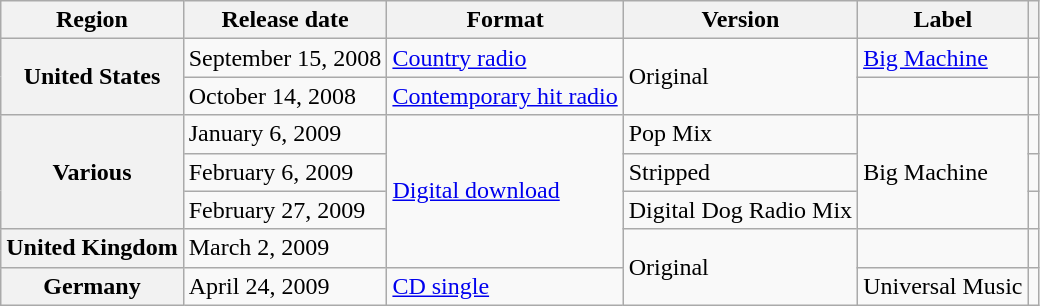<table class="wikitable plainrowheaders">
<tr>
<th scope="col">Region</th>
<th scope="col">Release date</th>
<th scope="col">Format</th>
<th scope="col">Version</th>
<th scope="col">Label</th>
<th scope="col"></th>
</tr>
<tr>
<th scope="row" rowspan="2">United States</th>
<td>September 15, 2008</td>
<td><a href='#'>Country radio</a></td>
<td rowspan="2">Original</td>
<td><a href='#'>Big Machine</a></td>
<td style="text-align:center;"></td>
</tr>
<tr>
<td>October 14, 2008</td>
<td><a href='#'>Contemporary hit radio</a></td>
<td></td>
<td style="text-align:center;"></td>
</tr>
<tr>
<th scope="row" rowspan="3">Various</th>
<td>January 6, 2009</td>
<td rowspan="4"><a href='#'>Digital download</a></td>
<td>Pop Mix</td>
<td rowspan="3">Big Machine</td>
<td style="text-align:center;"></td>
</tr>
<tr>
<td>February 6, 2009</td>
<td>Stripped</td>
<td style="text-align:center;"></td>
</tr>
<tr>
<td>February 27, 2009</td>
<td>Digital Dog Radio Mix</td>
<td style="text-align:center;"></td>
</tr>
<tr>
<th scope="row">United Kingdom</th>
<td>March 2, 2009</td>
<td rowspan="2">Original</td>
<td></td>
<td style="text-align:center;"></td>
</tr>
<tr>
<th scope="row">Germany</th>
<td>April 24, 2009</td>
<td><a href='#'>CD single</a></td>
<td>Universal Music</td>
<td style="text-align:center;"></td>
</tr>
</table>
